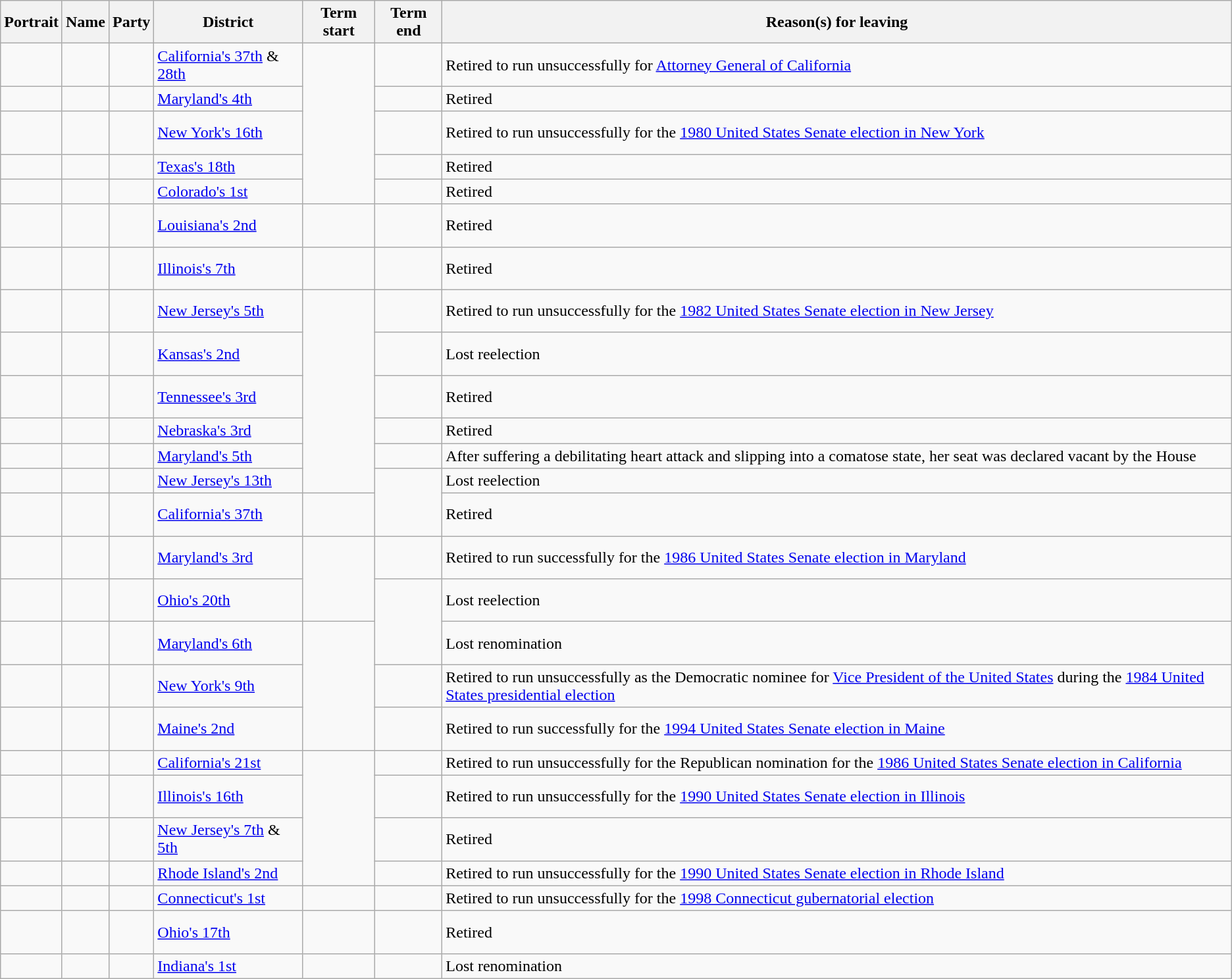<table class="wikitable sortable">
<tr>
<th>Portrait</th>
<th>Name<br></th>
<th>Party</th>
<th>District</th>
<th>Term start</th>
<th>Term end</th>
<th>Reason(s) for leaving</th>
</tr>
<tr>
<td></td>
<td><br></td>
<td></td>
<td><a href='#'>California's 37th</a> & <a href='#'>28th</a></td>
<td rowspan=5></td>
<td></td>
<td>Retired to run unsuccessfully for <a href='#'>Attorney General of California</a></td>
</tr>
<tr>
<td></td>
<td><br></td>
<td></td>
<td><a href='#'>Maryland's 4th</a></td>
<td></td>
<td>Retired</td>
</tr>
<tr>
<td></td>
<td><br><br></td>
<td></td>
<td><a href='#'>New York's 16th</a></td>
<td></td>
<td>Retired to run unsuccessfully for the <a href='#'>1980 United States Senate election in New York</a></td>
</tr>
<tr>
<td></td>
<td><br></td>
<td></td>
<td><a href='#'>Texas's 18th</a></td>
<td></td>
<td>Retired</td>
</tr>
<tr>
<td></td>
<td><br></td>
<td></td>
<td><a href='#'>Colorado's 1st</a></td>
<td></td>
<td>Retired</td>
</tr>
<tr>
<td></td>
<td><br><br></td>
<td></td>
<td><a href='#'>Louisiana's 2nd</a></td>
<td></td>
<td></td>
<td>Retired</td>
</tr>
<tr>
<td></td>
<td><br><br></td>
<td></td>
<td><a href='#'>Illinois's 7th</a></td>
<td></td>
<td></td>
<td>Retired</td>
</tr>
<tr>
<td></td>
<td><br><br></td>
<td></td>
<td><a href='#'>New Jersey's 5th</a></td>
<td rowspan=6></td>
<td></td>
<td>Retired to run unsuccessfully for the <a href='#'>1982 United States Senate election in New Jersey</a></td>
</tr>
<tr>
<td></td>
<td><br><br></td>
<td></td>
<td><a href='#'>Kansas's 2nd</a></td>
<td></td>
<td>Lost reelection</td>
</tr>
<tr>
<td></td>
<td><br><br></td>
<td></td>
<td><a href='#'>Tennessee's 3rd</a></td>
<td></td>
<td>Retired</td>
</tr>
<tr>
<td></td>
<td><br></td>
<td></td>
<td><a href='#'>Nebraska's 3rd</a></td>
<td></td>
<td>Retired</td>
</tr>
<tr>
<td></td>
<td><br></td>
<td></td>
<td><a href='#'>Maryland's 5th</a></td>
<td></td>
<td>After suffering a debilitating heart attack and slipping into a comatose state, her seat was declared vacant by the House</td>
</tr>
<tr>
<td></td>
<td><br></td>
<td></td>
<td><a href='#'>New Jersey's 13th</a></td>
<td rowspan=2></td>
<td>Lost reelection</td>
</tr>
<tr>
<td></td>
<td><br><br></td>
<td></td>
<td><a href='#'>California's 37th</a></td>
<td></td>
<td>Retired</td>
</tr>
<tr>
<td></td>
<td><br><br></td>
<td></td>
<td><a href='#'>Maryland's 3rd</a></td>
<td rowspan=2></td>
<td></td>
<td>Retired to run successfully for the <a href='#'>1986 United States Senate election in Maryland</a></td>
</tr>
<tr>
<td></td>
<td><br><br></td>
<td></td>
<td><a href='#'>Ohio's 20th</a></td>
<td rowspan=2></td>
<td>Lost reelection</td>
</tr>
<tr>
<td></td>
<td><br><br></td>
<td></td>
<td><a href='#'>Maryland's 6th</a></td>
<td rowspan=3></td>
<td>Lost renomination</td>
</tr>
<tr>
<td></td>
<td><br></td>
<td></td>
<td><a href='#'>New York's 9th</a></td>
<td></td>
<td>Retired to run unsuccessfully as the Democratic nominee for <a href='#'>Vice President of the United States</a> during the <a href='#'>1984 United States presidential election</a></td>
</tr>
<tr>
<td></td>
<td><br><br></td>
<td></td>
<td><a href='#'>Maine's 2nd</a></td>
<td></td>
<td>Retired to run successfully for the <a href='#'>1994 United States Senate election in Maine</a></td>
</tr>
<tr>
<td></td>
<td><br></td>
<td></td>
<td><a href='#'>California's 21st</a></td>
<td rowspan=4></td>
<td></td>
<td>Retired to run unsuccessfully for the Republican nomination for the <a href='#'>1986 United States Senate election in California</a></td>
</tr>
<tr>
<td></td>
<td><br><br></td>
<td></td>
<td><a href='#'>Illinois's 16th</a></td>
<td></td>
<td>Retired to run unsuccessfully for the <a href='#'>1990 United States Senate election in Illinois</a></td>
</tr>
<tr>
<td></td>
<td><br></td>
<td></td>
<td><a href='#'>New Jersey's 7th</a> & <a href='#'>5th</a></td>
<td></td>
<td>Retired</td>
</tr>
<tr>
<td></td>
<td><br></td>
<td></td>
<td><a href='#'>Rhode Island's 2nd</a></td>
<td></td>
<td>Retired to run unsuccessfully for the <a href='#'>1990 United States Senate election in Rhode Island</a></td>
</tr>
<tr>
<td></td>
<td><br></td>
<td></td>
<td><a href='#'>Connecticut's 1st</a></td>
<td></td>
<td></td>
<td>Retired to run unsuccessfully for the <a href='#'>1998 Connecticut gubernatorial election</a></td>
</tr>
<tr>
<td></td>
<td><br><br></td>
<td></td>
<td><a href='#'>Ohio's 17th</a></td>
<td></td>
<td></td>
<td>Retired</td>
</tr>
<tr>
<td></td>
<td><br></td>
<td></td>
<td><a href='#'>Indiana's 1st</a></td>
<td></td>
<td></td>
<td>Lost renomination</td>
</tr>
</table>
